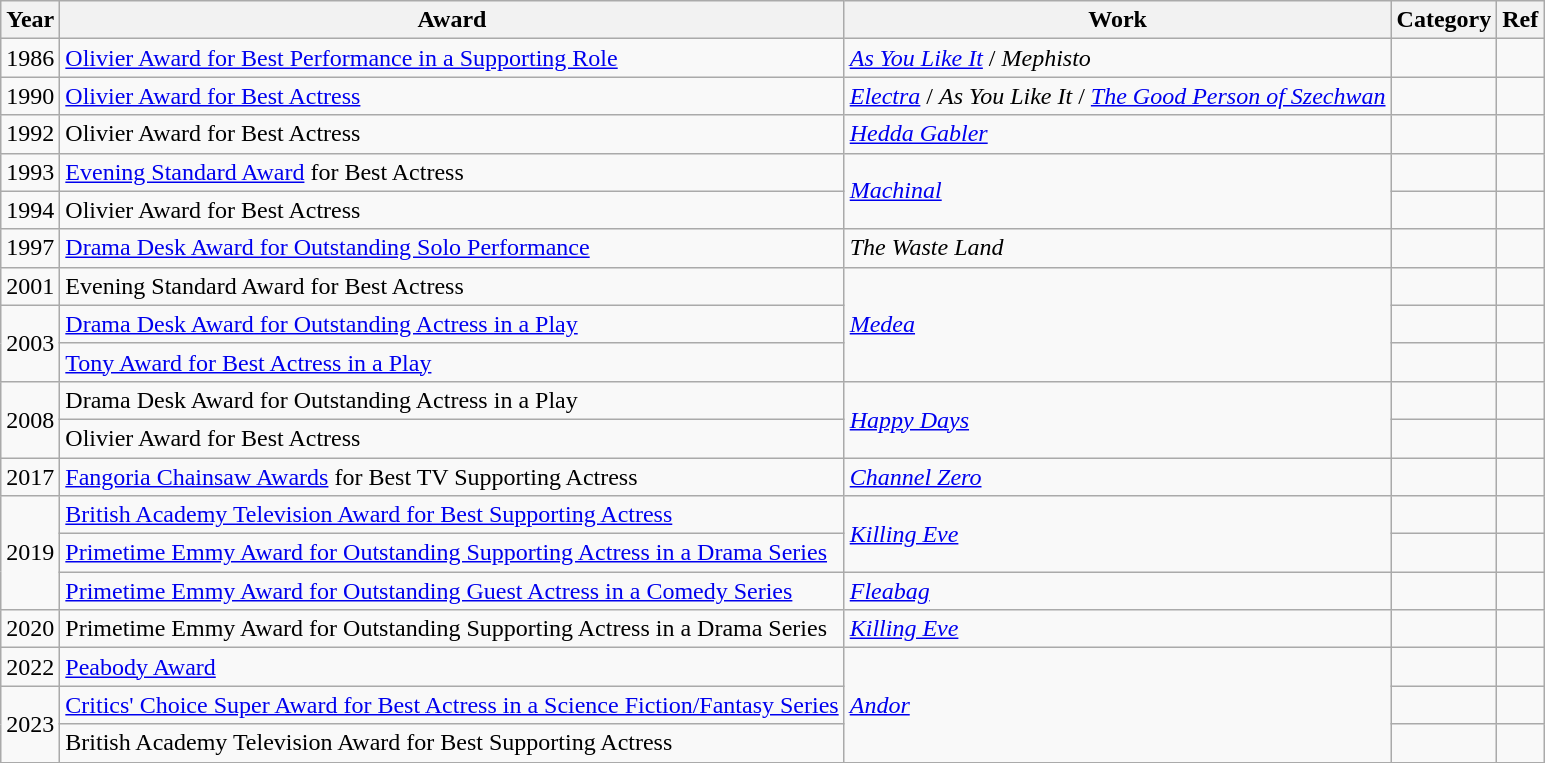<table class=wikitable>
<tr>
<th>Year</th>
<th>Award</th>
<th>Work</th>
<th>Category</th>
<th>Ref</th>
</tr>
<tr>
<td>1986</td>
<td><a href='#'>Olivier Award for Best Performance in a Supporting Role</a></td>
<td><em><a href='#'>As You Like It</a></em> / <em>Mephisto</em></td>
<td></td>
<td></td>
</tr>
<tr>
<td>1990</td>
<td><a href='#'>Olivier Award for Best Actress</a></td>
<td><em><a href='#'>Electra</a></em> / <em>As You Like It</em> / <em><a href='#'>The Good Person of Szechwan</a></em></td>
<td></td>
<td></td>
</tr>
<tr>
<td>1992</td>
<td>Olivier Award for Best Actress</td>
<td><em><a href='#'>Hedda Gabler</a></em></td>
<td></td>
<td></td>
</tr>
<tr>
<td>1993</td>
<td><a href='#'>Evening Standard Award</a> for Best Actress</td>
<td rowspan=2><em><a href='#'>Machinal</a></em></td>
<td></td>
<td></td>
</tr>
<tr>
<td>1994</td>
<td>Olivier Award for Best Actress</td>
<td></td>
<td></td>
</tr>
<tr>
<td>1997</td>
<td><a href='#'>Drama Desk Award for Outstanding Solo Performance</a></td>
<td><em>The Waste Land</em></td>
<td></td>
<td></td>
</tr>
<tr>
<td>2001</td>
<td>Evening Standard Award for Best Actress</td>
<td rowspan=3><em><a href='#'>Medea</a></em></td>
<td></td>
<td></td>
</tr>
<tr>
<td rowspan=2>2003</td>
<td><a href='#'>Drama Desk Award for Outstanding Actress in a Play</a></td>
<td></td>
<td></td>
</tr>
<tr>
<td><a href='#'>Tony Award for Best Actress in a Play</a></td>
<td></td>
<td></td>
</tr>
<tr>
<td rowspan=2>2008</td>
<td>Drama Desk Award for Outstanding Actress in a Play</td>
<td rowspan=2><em><a href='#'>Happy Days</a></em></td>
<td></td>
<td></td>
</tr>
<tr>
<td>Olivier Award for Best Actress</td>
<td></td>
<td></td>
</tr>
<tr>
<td>2017</td>
<td><a href='#'>Fangoria Chainsaw Awards</a> for Best TV Supporting Actress</td>
<td><em><a href='#'>Channel Zero</a></em></td>
<td></td>
<td></td>
</tr>
<tr>
<td rowspan="3">2019</td>
<td><a href='#'>British Academy Television Award for Best Supporting Actress</a></td>
<td rowspan="2"><em><a href='#'>Killing Eve</a></em></td>
<td></td>
<td></td>
</tr>
<tr>
<td><a href='#'>Primetime Emmy Award for Outstanding Supporting Actress in a Drama Series</a></td>
<td></td>
<td></td>
</tr>
<tr>
<td><a href='#'>Primetime Emmy Award for Outstanding Guest Actress in a Comedy Series</a></td>
<td><em><a href='#'>Fleabag</a></em></td>
<td></td>
<td></td>
</tr>
<tr>
<td rowspan="1">2020</td>
<td>Primetime Emmy Award for Outstanding Supporting Actress in a Drama Series</td>
<td rowspan="1"><em><a href='#'>Killing Eve</a></em></td>
<td></td>
<td></td>
</tr>
<tr>
<td>2022</td>
<td><a href='#'>Peabody Award</a></td>
<td rowspan="3"><em><a href='#'>Andor</a></em></td>
<td></td>
<td></td>
</tr>
<tr>
<td rowspan="2">2023</td>
<td><a href='#'>Critics' Choice Super Award for Best Actress in a Science Fiction/Fantasy Series</a></td>
<td></td>
<td></td>
</tr>
<tr>
<td>British Academy Television Award for Best Supporting Actress</td>
<td></td>
<td></td>
</tr>
</table>
